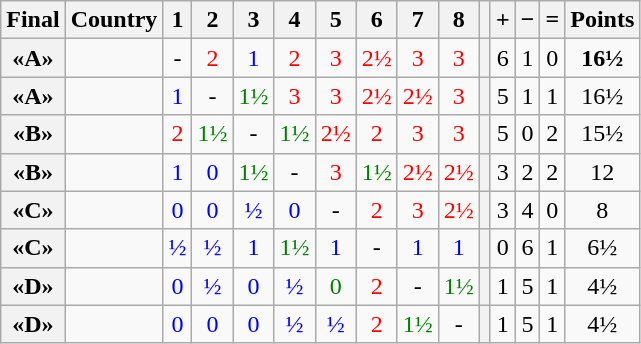<table class="wikitable" style="text-align:center">
<tr>
<th>Final</th>
<th>Country</th>
<th>1</th>
<th>2</th>
<th>3</th>
<th>4</th>
<th>5</th>
<th>6</th>
<th>7</th>
<th>8</th>
<th></th>
<th>+</th>
<th>−</th>
<th>=</th>
<th>Points</th>
</tr>
<tr>
<th>«A»</th>
<td style="text-align: left"></td>
<td>-</td>
<td style="color:red;">2</td>
<td style="color:blue;">1</td>
<td style="color:red;">2</td>
<td style="color:red;">3</td>
<td style="color:red;">2½</td>
<td style="color:red;">3</td>
<td style="color:red;">3</td>
<th></th>
<td>6</td>
<td>1</td>
<td>0</td>
<td><strong>16½</strong></td>
</tr>
<tr>
<th>«A»</th>
<td style="text-align: left"></td>
<td style="color:blue;">1</td>
<td>-</td>
<td style="color:green;">1½</td>
<td style="color:red;">3</td>
<td style="color:red;">3</td>
<td style="color:red;">2½</td>
<td style="color:red;">2½</td>
<td style="color:red;">3</td>
<th></th>
<td>5</td>
<td>1</td>
<td>1</td>
<td>16½</td>
</tr>
<tr>
<th>«B»</th>
<td style="text-align: left"></td>
<td style="color:red;">2</td>
<td style="color:green;">1½</td>
<td>-</td>
<td style="color:green;">1½</td>
<td style="color:red;">2½</td>
<td style="color:red;">2</td>
<td style="color:red;">3</td>
<td style="color:red;">3</td>
<th></th>
<td>5</td>
<td>0</td>
<td>2</td>
<td>15½</td>
</tr>
<tr>
<th>«B»</th>
<td style="text-align: left"></td>
<td style="color:blue;">1</td>
<td style="color:blue;">0</td>
<td style="color:green;">1½</td>
<td>-</td>
<td style="color:red;">3</td>
<td style="color:green;">1½</td>
<td style="color:red;">2½</td>
<td style="color:red;">2½</td>
<th></th>
<td>3</td>
<td>2</td>
<td>2</td>
<td>12</td>
</tr>
<tr>
<th>«C»</th>
<td style="text-align: left"></td>
<td style="color:blue;">0</td>
<td style="color:blue;">0</td>
<td style="color:blue;">½</td>
<td style="color:blue;">0</td>
<td>-</td>
<td style="color:red;">2</td>
<td style="color:red;">3</td>
<td style="color:red;">2½</td>
<th></th>
<td>3</td>
<td>4</td>
<td>0</td>
<td>8</td>
</tr>
<tr>
<th>«C»</th>
<td style="text-align: left"></td>
<td style="color:blue;">½</td>
<td style="color:blue;">½</td>
<td style="color:blue;">1</td>
<td style="color:green;">1½</td>
<td style="color:blue;">1</td>
<td>-</td>
<td style="color:blue;">1</td>
<td style="color:blue;">1</td>
<th></th>
<td>0</td>
<td>6</td>
<td>1</td>
<td>6½</td>
</tr>
<tr>
<th>«D»</th>
<td style="text-align: left"></td>
<td style="color:blue;">0</td>
<td style="color:blue;">½</td>
<td style="color:blue;">0</td>
<td style="color:blue;">½</td>
<td style="color:green;">0</td>
<td style="color:red;">2</td>
<td>-</td>
<td style="color:green;">1½</td>
<th></th>
<td>1</td>
<td>5</td>
<td>1</td>
<td>4½</td>
</tr>
<tr>
<th>«D»</th>
<td style="text-align: left"></td>
<td style="color:blue;">0</td>
<td style="color:blue;">0</td>
<td style="color:blue;">0</td>
<td style="color:blue;">½</td>
<td style="color:blue;">½</td>
<td style="color:red;">2</td>
<td style="color:green;">1½</td>
<td>-</td>
<th></th>
<td>1</td>
<td>5</td>
<td>1</td>
<td>4½</td>
</tr>
</table>
